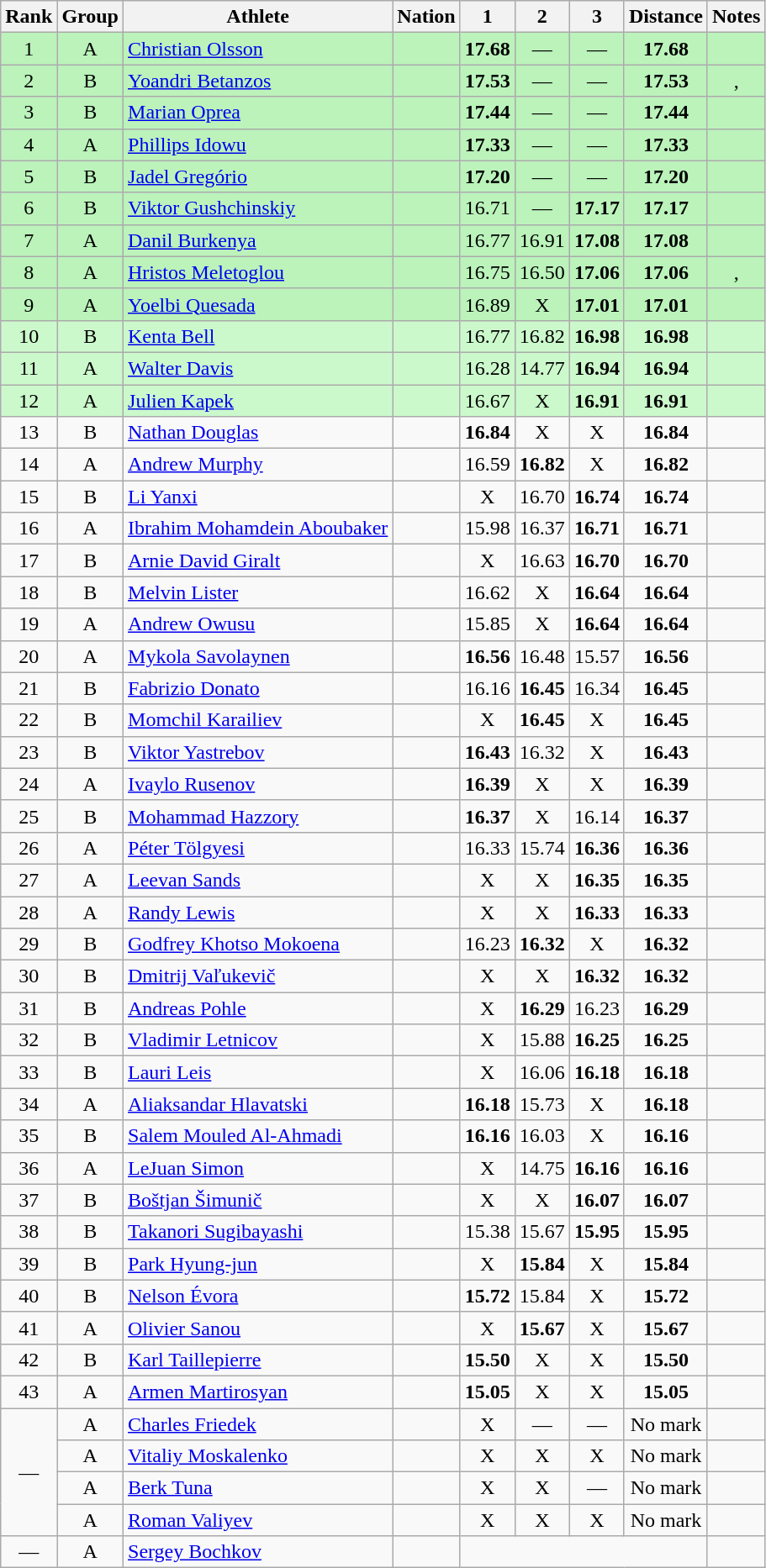<table class="wikitable sortable" style="text-align:center">
<tr>
<th>Rank</th>
<th>Group</th>
<th>Athlete</th>
<th>Nation</th>
<th>1</th>
<th>2</th>
<th>3</th>
<th>Distance</th>
<th>Notes</th>
</tr>
<tr bgcolor=bbf3bb>
<td>1</td>
<td>A</td>
<td align="left"><a href='#'>Christian Olsson</a></td>
<td align="left"></td>
<td><strong>17.68</strong></td>
<td data-sort-value=1.00>—</td>
<td data-sort-value=1.00>—</td>
<td><strong>17.68</strong></td>
<td></td>
</tr>
<tr bgcolor=bbf3bb>
<td>2</td>
<td>B</td>
<td align="left"><a href='#'>Yoandri Betanzos</a></td>
<td align="left"></td>
<td><strong>17.53</strong></td>
<td data-sort-value=1.00>—</td>
<td data-sort-value=1.00>—</td>
<td><strong>17.53</strong></td>
<td>, </td>
</tr>
<tr bgcolor=bbf3bb>
<td>3</td>
<td>B</td>
<td align="left"><a href='#'>Marian Oprea</a></td>
<td align="left"></td>
<td><strong>17.44</strong></td>
<td data-sort-value=1.00>—</td>
<td data-sort-value=1.00>—</td>
<td><strong>17.44</strong></td>
<td></td>
</tr>
<tr bgcolor=bbf3bb>
<td>4</td>
<td>A</td>
<td align="left"><a href='#'>Phillips Idowu</a></td>
<td align="left"></td>
<td><strong>17.33</strong></td>
<td data-sort-value=1.00>—</td>
<td data-sort-value=1.00>—</td>
<td><strong>17.33</strong></td>
<td></td>
</tr>
<tr bgcolor=bbf3bb>
<td>5</td>
<td>B</td>
<td align="left"><a href='#'>Jadel Gregório</a></td>
<td align="left"></td>
<td><strong>17.20</strong></td>
<td data-sort-value=1.00>—</td>
<td data-sort-value=1.00>—</td>
<td><strong>17.20</strong></td>
<td></td>
</tr>
<tr bgcolor=bbf3bb>
<td>6</td>
<td>B</td>
<td align="left"><a href='#'>Viktor Gushchinskiy</a></td>
<td align="left"></td>
<td>16.71</td>
<td data-sort-value=1.00>—</td>
<td><strong>17.17</strong></td>
<td><strong>17.17</strong></td>
<td></td>
</tr>
<tr bgcolor=bbf3bb>
<td>7</td>
<td>A</td>
<td align="left"><a href='#'>Danil Burkenya</a></td>
<td align="left"></td>
<td>16.77</td>
<td>16.91</td>
<td><strong>17.08</strong></td>
<td><strong>17.08</strong></td>
<td></td>
</tr>
<tr bgcolor=bbf3bb>
<td>8</td>
<td>A</td>
<td align="left"><a href='#'>Hristos Meletoglou</a></td>
<td align="left"></td>
<td>16.75</td>
<td>16.50</td>
<td><strong>17.06</strong></td>
<td><strong>17.06</strong></td>
<td>, </td>
</tr>
<tr bgcolor=bbf3bb>
<td>9</td>
<td>A</td>
<td align="left"><a href='#'>Yoelbi Quesada</a></td>
<td align="left"></td>
<td>16.89</td>
<td data-sort-value=1.00>X</td>
<td><strong>17.01</strong></td>
<td><strong>17.01</strong></td>
<td></td>
</tr>
<tr bgcolor=ccf9cc>
<td>10</td>
<td>B</td>
<td align="left"><a href='#'>Kenta Bell</a></td>
<td align="left"></td>
<td>16.77</td>
<td>16.82</td>
<td><strong>16.98</strong></td>
<td><strong>16.98</strong></td>
<td></td>
</tr>
<tr bgcolor=ccf9cc>
<td>11</td>
<td>A</td>
<td align="left"><a href='#'>Walter Davis</a></td>
<td align="left"></td>
<td>16.28</td>
<td>14.77</td>
<td><strong>16.94</strong></td>
<td><strong>16.94</strong></td>
<td></td>
</tr>
<tr bgcolor=ccf9cc>
<td>12</td>
<td>A</td>
<td align="left"><a href='#'>Julien Kapek</a></td>
<td align="left"></td>
<td>16.67</td>
<td data-sort-value=1.00>X</td>
<td><strong>16.91</strong></td>
<td><strong>16.91</strong></td>
<td></td>
</tr>
<tr>
<td>13</td>
<td>B</td>
<td align="left"><a href='#'>Nathan Douglas</a></td>
<td align="left"></td>
<td><strong>16.84</strong></td>
<td data-sort-value=1.00>X</td>
<td data-sort-value=1.00>X</td>
<td><strong>16.84</strong></td>
<td></td>
</tr>
<tr>
<td>14</td>
<td>A</td>
<td align="left"><a href='#'>Andrew Murphy</a></td>
<td align="left"></td>
<td>16.59</td>
<td><strong>16.82</strong></td>
<td data-sort-value=1.00>X</td>
<td><strong>16.82</strong></td>
<td></td>
</tr>
<tr>
<td>15</td>
<td>B</td>
<td align="left"><a href='#'>Li Yanxi</a></td>
<td align="left"></td>
<td data-sort-value=1.00>X</td>
<td>16.70</td>
<td><strong>16.74</strong></td>
<td><strong>16.74</strong></td>
<td></td>
</tr>
<tr>
<td>16</td>
<td>A</td>
<td align="left"><a href='#'>Ibrahim Mohamdein Aboubaker</a></td>
<td align="left"></td>
<td>15.98</td>
<td>16.37</td>
<td><strong>16.71</strong></td>
<td><strong>16.71</strong></td>
<td></td>
</tr>
<tr>
<td>17</td>
<td>B</td>
<td align="left"><a href='#'>Arnie David Giralt</a></td>
<td align="left"></td>
<td data-sort-value=1.00>X</td>
<td>16.63</td>
<td><strong>16.70</strong></td>
<td><strong>16.70</strong></td>
<td></td>
</tr>
<tr>
<td>18</td>
<td>B</td>
<td align="left"><a href='#'>Melvin Lister</a></td>
<td align="left"></td>
<td>16.62</td>
<td data-sort-value=1.00>X</td>
<td><strong>16.64</strong></td>
<td><strong>16.64</strong></td>
<td></td>
</tr>
<tr>
<td>19</td>
<td>A</td>
<td align="left"><a href='#'>Andrew Owusu</a></td>
<td align="left"></td>
<td>15.85</td>
<td data-sort-value=1.00>X</td>
<td><strong>16.64</strong></td>
<td><strong>16.64</strong></td>
<td></td>
</tr>
<tr>
<td>20</td>
<td>A</td>
<td align="left"><a href='#'>Mykola Savolaynen</a></td>
<td align="left"></td>
<td><strong>16.56</strong></td>
<td>16.48</td>
<td>15.57</td>
<td><strong>16.56</strong></td>
<td></td>
</tr>
<tr>
<td>21</td>
<td>B</td>
<td align="left"><a href='#'>Fabrizio Donato</a></td>
<td align="left"></td>
<td>16.16</td>
<td><strong>16.45</strong></td>
<td>16.34</td>
<td><strong>16.45</strong></td>
<td></td>
</tr>
<tr>
<td>22</td>
<td>B</td>
<td align="left"><a href='#'>Momchil Karailiev</a></td>
<td align="left"></td>
<td data-sort-value=1.00>X</td>
<td><strong>16.45</strong></td>
<td data-sort-value=1.00>X</td>
<td><strong>16.45</strong></td>
<td></td>
</tr>
<tr>
<td>23</td>
<td>B</td>
<td align="left"><a href='#'>Viktor Yastrebov</a></td>
<td align="left"></td>
<td><strong>16.43</strong></td>
<td>16.32</td>
<td data-sort-value=1.00>X</td>
<td><strong>16.43</strong></td>
<td></td>
</tr>
<tr>
<td>24</td>
<td>A</td>
<td align="left"><a href='#'>Ivaylo Rusenov</a></td>
<td align="left"></td>
<td><strong>16.39</strong></td>
<td data-sort-value=1.00>X</td>
<td data-sort-value=1.00>X</td>
<td><strong>16.39</strong></td>
<td></td>
</tr>
<tr>
<td>25</td>
<td>B</td>
<td align="left"><a href='#'>Mohammad Hazzory</a></td>
<td align="left"></td>
<td><strong>16.37</strong></td>
<td data-sort-value=1.00>X</td>
<td>16.14</td>
<td><strong>16.37</strong></td>
<td></td>
</tr>
<tr>
<td>26</td>
<td>A</td>
<td align="left"><a href='#'>Péter Tölgyesi</a></td>
<td align="left"></td>
<td>16.33</td>
<td>15.74</td>
<td><strong>16.36</strong></td>
<td><strong>16.36</strong></td>
<td></td>
</tr>
<tr>
<td>27</td>
<td>A</td>
<td align="left"><a href='#'>Leevan Sands</a></td>
<td align="left"></td>
<td data-sort-value=1.00>X</td>
<td data-sort-value=1.00>X</td>
<td><strong>16.35</strong></td>
<td><strong>16.35</strong></td>
<td></td>
</tr>
<tr>
<td>28</td>
<td>A</td>
<td align="left"><a href='#'>Randy Lewis</a></td>
<td align="left"></td>
<td data-sort-value=1.00>X</td>
<td data-sort-value=1.00>X</td>
<td><strong>16.33</strong></td>
<td><strong>16.33</strong></td>
<td></td>
</tr>
<tr>
<td>29</td>
<td>B</td>
<td align="left"><a href='#'>Godfrey Khotso Mokoena</a></td>
<td align="left"></td>
<td>16.23</td>
<td><strong>16.32</strong></td>
<td data-sort-value=1.00>X</td>
<td><strong>16.32</strong></td>
<td></td>
</tr>
<tr>
<td>30</td>
<td>B</td>
<td align="left"><a href='#'>Dmitrij Vaľukevič</a></td>
<td align="left"></td>
<td data-sort-value=1.00>X</td>
<td data-sort-value=1.00>X</td>
<td><strong>16.32</strong></td>
<td><strong>16.32</strong></td>
<td></td>
</tr>
<tr>
<td>31</td>
<td>B</td>
<td align="left"><a href='#'>Andreas Pohle</a></td>
<td align="left"></td>
<td data-sort-value=1.00>X</td>
<td><strong>16.29</strong></td>
<td>16.23</td>
<td><strong>16.29</strong></td>
<td></td>
</tr>
<tr>
<td>32</td>
<td>B</td>
<td align="left"><a href='#'>Vladimir Letnicov</a></td>
<td align="left"></td>
<td data-sort-value=1.00>X</td>
<td>15.88</td>
<td><strong>16.25</strong></td>
<td><strong>16.25</strong></td>
<td></td>
</tr>
<tr>
<td>33</td>
<td>B</td>
<td align="left"><a href='#'>Lauri Leis</a></td>
<td align="left"></td>
<td data-sort-value=1.00>X</td>
<td>16.06</td>
<td><strong>16.18</strong></td>
<td><strong>16.18</strong></td>
<td></td>
</tr>
<tr>
<td>34</td>
<td>A</td>
<td align="left"><a href='#'>Aliaksandar Hlavatski</a></td>
<td align="left"></td>
<td><strong>16.18</strong></td>
<td>15.73</td>
<td data-sort-value=1.00>X</td>
<td><strong>16.18</strong></td>
<td></td>
</tr>
<tr>
<td>35</td>
<td>B</td>
<td align="left"><a href='#'>Salem Mouled Al-Ahmadi</a></td>
<td align="left"></td>
<td><strong>16.16</strong></td>
<td>16.03</td>
<td data-sort-value=1.00>X</td>
<td><strong>16.16</strong></td>
<td></td>
</tr>
<tr>
<td>36</td>
<td>A</td>
<td align="left"><a href='#'>LeJuan Simon</a></td>
<td align="left"></td>
<td data-sort-value=1.00>X</td>
<td>14.75</td>
<td><strong>16.16</strong></td>
<td><strong>16.16</strong></td>
<td></td>
</tr>
<tr>
<td>37</td>
<td>B</td>
<td align="left"><a href='#'>Boštjan Šimunič</a></td>
<td align="left"></td>
<td data-sort-value=1.00>X</td>
<td data-sort-value=1.00>X</td>
<td><strong>16.07</strong></td>
<td><strong>16.07</strong></td>
<td></td>
</tr>
<tr>
<td>38</td>
<td>B</td>
<td align="left"><a href='#'>Takanori Sugibayashi</a></td>
<td align="left"></td>
<td>15.38</td>
<td>15.67</td>
<td><strong>15.95</strong></td>
<td><strong>15.95</strong></td>
<td></td>
</tr>
<tr>
<td>39</td>
<td>B</td>
<td align="left"><a href='#'>Park Hyung-jun</a></td>
<td align="left"></td>
<td data-sort-value=1.00>X</td>
<td><strong>15.84</strong></td>
<td data-sort-value=1.00>X</td>
<td><strong>15.84</strong></td>
<td></td>
</tr>
<tr>
<td>40</td>
<td>B</td>
<td align="left"><a href='#'>Nelson Évora</a></td>
<td align="left"></td>
<td><strong>15.72</strong></td>
<td>15.84</td>
<td data-sort-value=1.00>X</td>
<td><strong>15.72</strong></td>
<td></td>
</tr>
<tr>
<td>41</td>
<td>A</td>
<td align="left"><a href='#'>Olivier Sanou</a></td>
<td align="left"></td>
<td data-sort-value=1.00>X</td>
<td><strong>15.67</strong></td>
<td data-sort-value=1.00>X</td>
<td><strong>15.67</strong></td>
<td></td>
</tr>
<tr>
<td>42</td>
<td>B</td>
<td align="left"><a href='#'>Karl Taillepierre</a></td>
<td align="left"></td>
<td><strong>15.50</strong></td>
<td data-sort-value=1.00>X</td>
<td data-sort-value=1.00>X</td>
<td><strong>15.50</strong></td>
<td></td>
</tr>
<tr>
<td>43</td>
<td>A</td>
<td align="left"><a href='#'>Armen Martirosyan</a></td>
<td align="left"></td>
<td><strong>15.05</strong></td>
<td data-sort-value=1.00>X</td>
<td data-sort-value=1.00>X</td>
<td><strong>15.05</strong></td>
<td></td>
</tr>
<tr>
<td data-sort-value=44 rowspan=4>—</td>
<td>A</td>
<td align="left"><a href='#'>Charles Friedek</a></td>
<td align="left"></td>
<td data-sort-value=1.00>X</td>
<td data-sort-value=1.00>—</td>
<td data-sort-value=1.00>—</td>
<td data-sort-value=1.00>No mark</td>
<td></td>
</tr>
<tr>
<td>A</td>
<td align="left"><a href='#'>Vitaliy Moskalenko</a></td>
<td align="left"></td>
<td data-sort-value=1.00>X</td>
<td data-sort-value=1.00>X</td>
<td data-sort-value=1.00>X</td>
<td data-sort-value=1.00>No mark</td>
<td></td>
</tr>
<tr>
<td>A</td>
<td align="left"><a href='#'>Berk Tuna</a></td>
<td align="left"></td>
<td data-sort-value=1.00>X</td>
<td data-sort-value=1.00>X</td>
<td data-sort-value=1.00>—</td>
<td data-sort-value=1.00>No mark</td>
<td></td>
</tr>
<tr>
<td>A</td>
<td align="left"><a href='#'>Roman Valiyev</a></td>
<td align="left"></td>
<td data-sort-value=1.00>X</td>
<td data-sort-value=1.00>X</td>
<td data-sort-value=1.00>X</td>
<td data-sort-value=1.00>No mark</td>
<td></td>
</tr>
<tr>
<td data-sort-value=48>—</td>
<td>A</td>
<td align="left"><a href='#'>Sergey Bochkov</a></td>
<td align="left"></td>
<td colspan=4 data-sort-value=0.00></td>
<td></td>
</tr>
</table>
